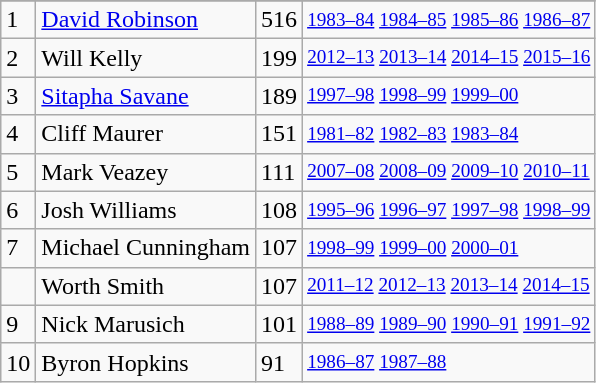<table class="wikitable">
<tr>
</tr>
<tr>
<td>1</td>
<td><a href='#'>David Robinson</a></td>
<td>516</td>
<td style="font-size:80%;"><a href='#'>1983–84</a> <a href='#'>1984–85</a> <a href='#'>1985–86</a> <a href='#'>1986–87</a></td>
</tr>
<tr>
<td>2</td>
<td>Will Kelly</td>
<td>199</td>
<td style="font-size:80%;"><a href='#'>2012–13</a> <a href='#'>2013–14</a> <a href='#'>2014–15</a> <a href='#'>2015–16</a></td>
</tr>
<tr>
<td>3</td>
<td><a href='#'>Sitapha Savane</a></td>
<td>189</td>
<td style="font-size:80%;"><a href='#'>1997–98</a> <a href='#'>1998–99</a> <a href='#'>1999–00</a></td>
</tr>
<tr>
<td>4</td>
<td>Cliff Maurer</td>
<td>151</td>
<td style="font-size:80%;"><a href='#'>1981–82</a> <a href='#'>1982–83</a> <a href='#'>1983–84</a></td>
</tr>
<tr>
<td>5</td>
<td>Mark Veazey</td>
<td>111</td>
<td style="font-size:80%;"><a href='#'>2007–08</a> <a href='#'>2008–09</a> <a href='#'>2009–10</a> <a href='#'>2010–11</a></td>
</tr>
<tr>
<td>6</td>
<td>Josh Williams</td>
<td>108</td>
<td style="font-size:80%;"><a href='#'>1995–96</a> <a href='#'>1996–97</a> <a href='#'>1997–98</a> <a href='#'>1998–99</a></td>
</tr>
<tr>
<td>7</td>
<td>Michael Cunningham</td>
<td>107</td>
<td style="font-size:80%;"><a href='#'>1998–99</a> <a href='#'>1999–00</a> <a href='#'>2000–01</a></td>
</tr>
<tr>
<td></td>
<td>Worth Smith</td>
<td>107</td>
<td style="font-size:80%;"><a href='#'>2011–12</a> <a href='#'>2012–13</a> <a href='#'>2013–14</a> <a href='#'>2014–15</a></td>
</tr>
<tr>
<td>9</td>
<td>Nick Marusich</td>
<td>101</td>
<td style="font-size:80%;"><a href='#'>1988–89</a> <a href='#'>1989–90</a> <a href='#'>1990–91</a> <a href='#'>1991–92</a></td>
</tr>
<tr>
<td>10</td>
<td>Byron Hopkins</td>
<td>91</td>
<td style="font-size:80%;"><a href='#'>1986–87</a> <a href='#'>1987–88</a></td>
</tr>
</table>
